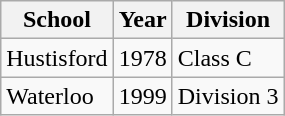<table class="wikitable">
<tr>
<th>School</th>
<th>Year</th>
<th>Division</th>
</tr>
<tr>
<td>Hustisford</td>
<td>1978</td>
<td>Class C</td>
</tr>
<tr>
<td>Waterloo</td>
<td>1999</td>
<td>Division 3</td>
</tr>
</table>
